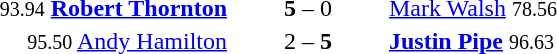<table style="text-align:center">
<tr>
<th width=223></th>
<th width=100></th>
<th width=223></th>
</tr>
<tr>
<td align=right><small><span>93.94</span></small> <strong><a href='#'>Robert Thornton</a></strong> </td>
<td><strong>5</strong> – 0</td>
<td align=left> <a href='#'>Mark Walsh</a> <small><span>78.56</span></small></td>
</tr>
<tr>
<td align=right><small><span>95.50</span></small> <a href='#'>Andy Hamilton</a> </td>
<td>2 – <strong>5</strong></td>
<td align=left> <strong><a href='#'>Justin Pipe</a></strong> <small><span>96.63</span></small></td>
</tr>
</table>
